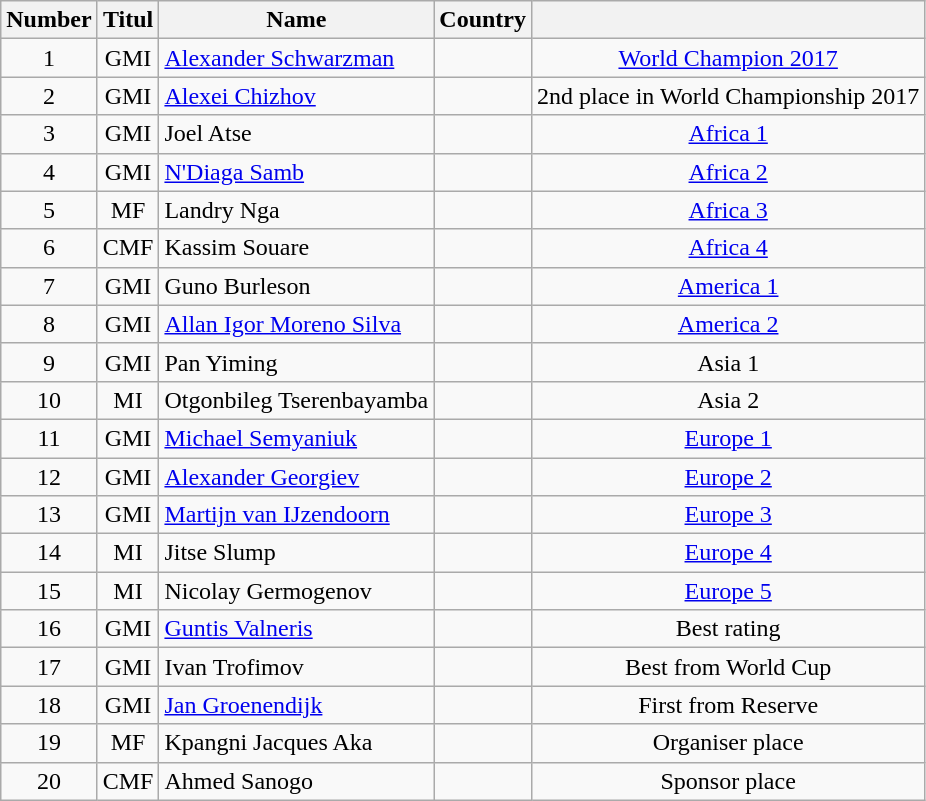<table class=wikitable style="text-align: center;">
<tr>
<th>Number</th>
<th>Titul</th>
<th>Name</th>
<th>Country</th>
<th></th>
</tr>
<tr>
<td>1</td>
<td>GMI</td>
<td align="left"><a href='#'>Alexander Schwarzman</a></td>
<td align="left"></td>
<td><a href='#'>World Champion 2017</a></td>
</tr>
<tr>
<td>2</td>
<td>GMI</td>
<td align="left"><a href='#'>Alexei Chizhov</a></td>
<td align="left"></td>
<td>2nd place in World Championship 2017</td>
</tr>
<tr>
<td>3</td>
<td>GMI</td>
<td align="left">Joel Atse</td>
<td align="left"></td>
<td><a href='#'>Africa 1</a></td>
</tr>
<tr>
<td>4</td>
<td>GMI</td>
<td align="left"><a href='#'>N'Diaga Samb</a></td>
<td align="left"></td>
<td><a href='#'>Africa 2</a></td>
</tr>
<tr>
<td>5</td>
<td>MF</td>
<td align="left">Landry Nga</td>
<td align="left"></td>
<td><a href='#'>Africa 3</a></td>
</tr>
<tr>
<td>6</td>
<td>CMF</td>
<td align="left">Kassim Souare</td>
<td align="left"></td>
<td><a href='#'>Africa 4</a></td>
</tr>
<tr>
<td>7</td>
<td>GMI</td>
<td align="left">Guno Burleson</td>
<td align="left"></td>
<td><a href='#'>America 1</a></td>
</tr>
<tr>
<td>8</td>
<td>GMI</td>
<td align="left"><a href='#'>Allan Igor Moreno Silva</a></td>
<td align="left"></td>
<td><a href='#'>America 2</a></td>
</tr>
<tr>
<td>9</td>
<td>GMI</td>
<td align="left">Pan Yiming</td>
<td align="left"></td>
<td>Asia 1</td>
</tr>
<tr>
<td>10</td>
<td>MI</td>
<td align="left">Otgonbileg Tserenbayamba</td>
<td align="left"></td>
<td>Asia 2</td>
</tr>
<tr>
<td>11</td>
<td>GMI</td>
<td align="left"><a href='#'>Michael Semyaniuk</a></td>
<td align="left"></td>
<td><a href='#'>Europe 1</a></td>
</tr>
<tr>
<td>12</td>
<td>GMI</td>
<td align="left"><a href='#'>Alexander Georgiev</a></td>
<td align="left"></td>
<td><a href='#'>Europe 2</a></td>
</tr>
<tr>
<td>13</td>
<td>GMI</td>
<td align="left"><a href='#'>Martijn van IJzendoorn</a></td>
<td align="left"></td>
<td><a href='#'>Europe 3</a></td>
</tr>
<tr>
<td>14</td>
<td>MI</td>
<td align="left">Jitse Slump</td>
<td align="left"></td>
<td><a href='#'>Europe 4</a></td>
</tr>
<tr>
<td>15</td>
<td>MI</td>
<td align="left">Nicolay Germogenov</td>
<td align="left"></td>
<td><a href='#'>Europe 5</a></td>
</tr>
<tr>
<td>16</td>
<td>GMI</td>
<td align="left"><a href='#'>Guntis Valneris</a></td>
<td align="left"></td>
<td>Best rating</td>
</tr>
<tr>
<td>17</td>
<td>GMI</td>
<td align="left">Ivan Trofimov</td>
<td align="left"></td>
<td>Best from World Cup</td>
</tr>
<tr>
<td>18</td>
<td>GMI</td>
<td align="left"><a href='#'>Jan Groenendijk</a></td>
<td align="left"></td>
<td>First from Reserve</td>
</tr>
<tr>
<td>19</td>
<td>MF</td>
<td align="left">Kpangni Jacques Aka</td>
<td align="left"></td>
<td>Organiser place</td>
</tr>
<tr>
<td>20</td>
<td>CMF</td>
<td align="left">Ahmed Sanogo</td>
<td align="left"></td>
<td>Sponsor place</td>
</tr>
</table>
